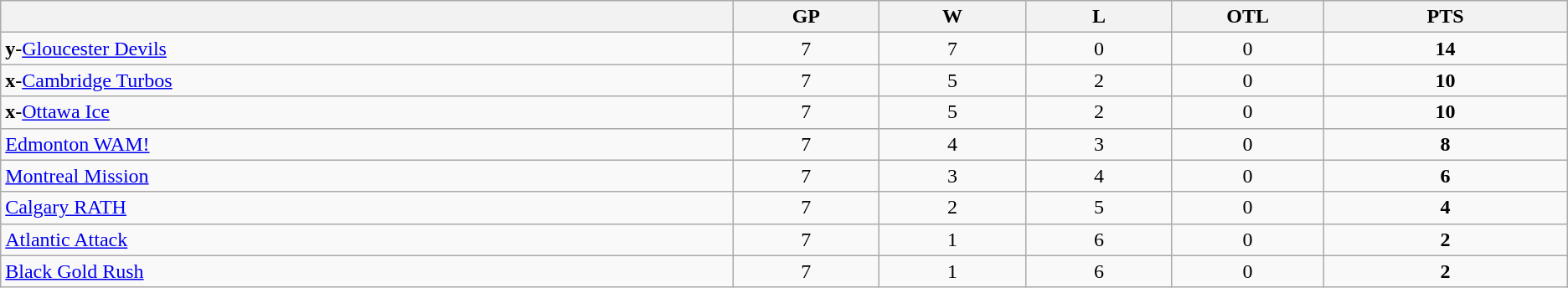<table class="wikitable" style="text-align:center">
<tr>
<th bgcolor="#DDDDFF" width="15%"></th>
<th bgcolor="#DDDDFF" width="3%">GP</th>
<th bgcolor="#DDDDFF" width="3%">W</th>
<th bgcolor="#DDDDFF" width="3%">L</th>
<th bgcolor="#DDDDFF" width="3%">OTL</th>
<th bgcolor="#DDDDFF" width="5%">PTS</th>
</tr>
<tr>
<td align=left><strong>y</strong>-<a href='#'>Gloucester Devils</a></td>
<td>7</td>
<td>7</td>
<td>0</td>
<td>0</td>
<td><strong>14</strong></td>
</tr>
<tr>
<td align=left><strong>x</strong>-<a href='#'>Cambridge Turbos</a></td>
<td>7</td>
<td>5</td>
<td>2</td>
<td>0</td>
<td><strong>10</strong></td>
</tr>
<tr>
<td align=left><strong>x</strong>-<a href='#'>Ottawa Ice</a></td>
<td>7</td>
<td>5</td>
<td>2</td>
<td>0</td>
<td><strong>10</strong></td>
</tr>
<tr>
<td align=left><a href='#'>Edmonton WAM!</a></td>
<td>7</td>
<td>4</td>
<td>3</td>
<td>0</td>
<td><strong>8</strong></td>
</tr>
<tr>
<td align=left><a href='#'>Montreal Mission</a></td>
<td>7</td>
<td>3</td>
<td>4</td>
<td>0</td>
<td><strong>6</strong></td>
</tr>
<tr>
<td align=left><a href='#'>Calgary RATH</a></td>
<td>7</td>
<td>2</td>
<td>5</td>
<td>0</td>
<td><strong>4</strong></td>
</tr>
<tr>
<td align=left><a href='#'>Atlantic Attack</a></td>
<td>7</td>
<td>1</td>
<td>6</td>
<td>0</td>
<td><strong>2</strong></td>
</tr>
<tr>
<td align=left><a href='#'>Black Gold Rush</a></td>
<td>7</td>
<td>1</td>
<td>6</td>
<td>0</td>
<td><strong>2</strong></td>
</tr>
</table>
